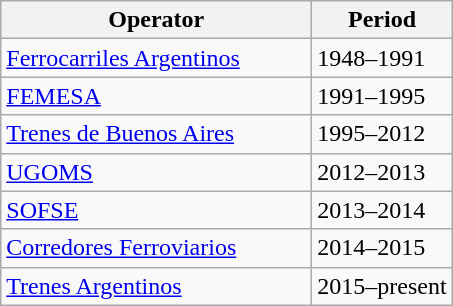<table class= wikitable>
<tr>
<th width=200px>Operator</th>
<th>Period</th>
</tr>
<tr>
<td><a href='#'>Ferrocarriles Argentinos</a></td>
<td>1948–1991</td>
</tr>
<tr>
<td><a href='#'>FEMESA</a></td>
<td>1991–1995</td>
</tr>
<tr>
<td><a href='#'>Trenes de Buenos Aires</a></td>
<td>1995–2012</td>
</tr>
<tr>
<td><a href='#'>UGOMS</a></td>
<td>2012–2013</td>
</tr>
<tr>
<td><a href='#'>SOFSE</a></td>
<td>2013–2014</td>
</tr>
<tr>
<td><a href='#'>Corredores Ferroviarios</a></td>
<td>2014–2015</td>
</tr>
<tr>
<td><a href='#'>Trenes Argentinos</a></td>
<td>2015–present</td>
</tr>
</table>
